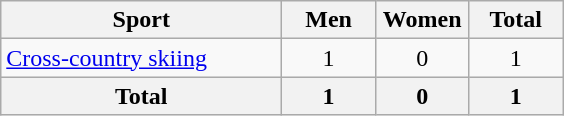<table class="wikitable sortable" style="text-align:center;">
<tr>
<th width=180>Sport</th>
<th width=55>Men</th>
<th width=55>Women</th>
<th width=55>Total</th>
</tr>
<tr>
<td align=left><a href='#'>Cross-country skiing</a></td>
<td>1</td>
<td>0</td>
<td>1</td>
</tr>
<tr>
<th>Total</th>
<th>1</th>
<th>0</th>
<th>1</th>
</tr>
</table>
